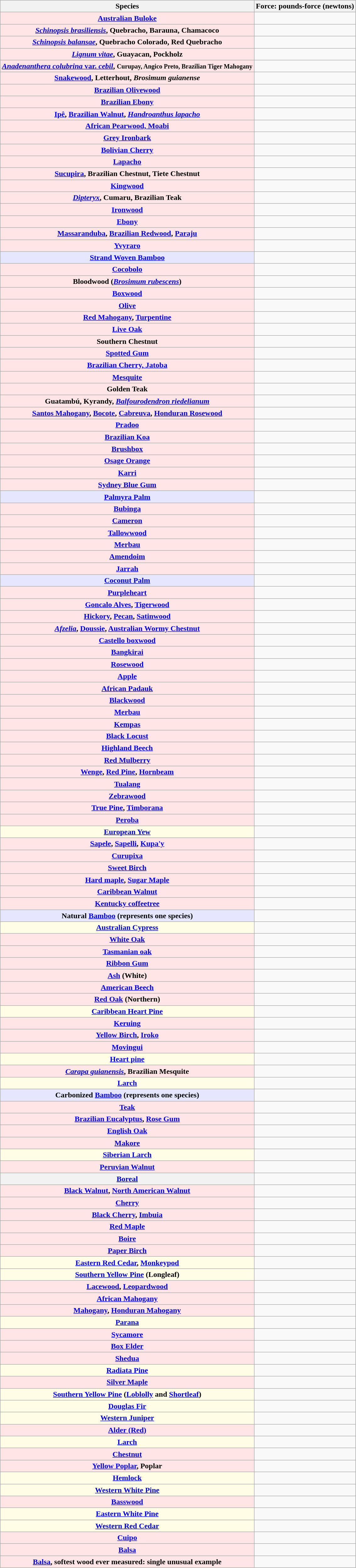<table class="wikitable sortable mw-collapsible plainrowheaders">
<tr>
<th scope="col">Species</th>
<th scope="col" colspan="2" data-sort-type="number">Force: pounds-force (newtons)</th>
</tr>
<tr>
<th scope=row style="background:#ffe5e5;"><a href='#'>Australian Buloke</a></th>
<td></td>
</tr>
<tr>
<th scope=row style="background:#ffe5e5;"><em><a href='#'>Schinopsis brasiliensis</a></em>, Quebracho, Barauna, Chamacoco</th>
<td></td>
</tr>
<tr>
<th scope=row style="background:#ffe5e5;"><em><a href='#'>Schinopsis balansae</a></em>, Quebracho Colorado, Red Quebracho</th>
<td></td>
</tr>
<tr>
<th scope=row style="background:#ffe5e5;"><em><a href='#'>Lignum vitae</a></em>, Guayacan, Pockholz</th>
<td></td>
</tr>
<tr>
<th scope=row style="background:#ffe5e5;"><a href='#'><em>Anadenanthera colubrina</em> var. <em>cebil</em></a>, <small>Curupay, Angico Preto, Brazilian Tiger Mahogany</small></th>
<td></td>
</tr>
<tr>
<th scope=row style="background:#ffe5e5;"><a href='#'>Snakewood</a>, Letterhout, <em>Brosimum guianense</em></th>
<td></td>
</tr>
<tr>
<th scope=row style="background:#ffe5e5;"><a href='#'>Brazilian Olivewood</a></th>
<td></td>
</tr>
<tr>
<th scope=row style="background:#ffe5e5;"><a href='#'>Brazilian Ebony</a></th>
<td></td>
</tr>
<tr>
<th scope=row style="background:#ffe5e5;"><a href='#'>Ipê</a>, <a href='#'>Brazilian Walnut</a>, <em><a href='#'>Handroanthus lapacho</a></em></th>
<td></td>
</tr>
<tr>
<th scope=row style="background:#ffe5e5;"><a href='#'>African Pearwood, Moabi</a></th>
<td></td>
</tr>
<tr>
<th scope=row style="background:#ffe5e5;"><a href='#'>Grey Ironbark</a></th>
<td></td>
</tr>
<tr>
<th scope=row style="background:#ffe5e5;"><a href='#'>Bolivian Cherry</a></th>
<td></td>
</tr>
<tr>
<th scope=row style="background:#ffe5e5;"><a href='#'>Lapacho</a></th>
<td></td>
</tr>
<tr>
<th scope=row style="background:#ffe5e5;"><a href='#'>Sucupira</a>, Brazilian Chestnut, Tiete Chestnut</th>
<td></td>
</tr>
<tr>
<th scope=row style="background:#ffe5e5;"><a href='#'>Kingwood</a></th>
<td></td>
</tr>
<tr>
<th scope=row style="background:#ffe5e5;"><em><a href='#'>Dipteryx</a></em>, Cumaru, Brazilian Teak</th>
<td></td>
</tr>
<tr>
<th scope=row style="background:#ffe5e5;"><a href='#'>Ironwood</a></th>
<td></td>
</tr>
<tr>
<th scope=row style="background:#ffe5e5;"><a href='#'>Ebony</a></th>
<td></td>
</tr>
<tr>
<th scope=row style="background:#ffe5e5;"><a href='#'>Massaranduba</a>, <a href='#'>Brazilian Redwood</a>, <a href='#'>Paraju</a></th>
<td></td>
</tr>
<tr>
<th scope=row style="background:#ffe5e5;"><a href='#'>Yvyraro</a></th>
<td></td>
</tr>
<tr>
<th scope=row style="background:#e6e6ff;"><a href='#'>Strand Woven Bamboo</a></th>
<td></td>
</tr>
<tr>
<th scope=row style="background:#ffe5e5;"><a href='#'>Cocobolo</a></th>
<td></td>
</tr>
<tr>
<th scope=row style="background:#ffe5e5;">Bloodwood (<em><a href='#'>Brosimum rubescens</a></em>)</th>
<td></td>
</tr>
<tr>
<th scope=row style="background:#ffe5e5;"><a href='#'>Boxwood</a></th>
<td></td>
</tr>
<tr>
<th scope=row style="background:#ffe5e5;"><a href='#'>Olive</a></th>
<td></td>
</tr>
<tr>
<th scope=row style="background:#ffe5e5;"><a href='#'>Red Mahogany</a>, <a href='#'>Turpentine</a></th>
<td></td>
</tr>
<tr>
<th scope=row style="background:#ffe5e5;"><a href='#'>Live Oak</a></th>
<td></td>
</tr>
<tr>
<th scope=row style="background:#ffe5e5;">Southern Chestnut</th>
<td></td>
</tr>
<tr>
<th scope=row style="background:#ffe5e5;"><a href='#'>Spotted Gum</a></th>
<td></td>
</tr>
<tr>
<th scope=row style="background:#ffe5e5;"><a href='#'>Brazilian Cherry, Jatoba</a></th>
<td></td>
</tr>
<tr>
<th scope=row style="background:#ffe5e5;"><a href='#'>Mesquite</a></th>
<td></td>
</tr>
<tr>
<th scope=row style="background:#ffe5e5;">Golden Teak</th>
<td></td>
</tr>
<tr>
<th scope=row style="background:#ffe5e5;">Guatambú, Kyrandy, <em><a href='#'>Balfourodendron riedelianum</a></em></th>
<td></td>
</tr>
<tr>
<th scope=row style="background:#ffe5e5;"><a href='#'>Santos Mahogany</a>, <a href='#'>Bocote</a>, <a href='#'>Cabreuva</a>, <a href='#'>Honduran Rosewood</a></th>
<td></td>
</tr>
<tr>
<th scope=row style="background:#ffe5e5;"><a href='#'>Pradoo</a></th>
<td></td>
</tr>
<tr>
<th scope=row style="background:#ffe5e5;"><a href='#'>Brazilian Koa</a></th>
<td></td>
</tr>
<tr>
<th scope=row style="background:#ffe5e5;"><a href='#'>Brushbox</a></th>
<td></td>
</tr>
<tr>
<th scope=row style="background:#ffe5e5;"><a href='#'>Osage Orange</a></th>
<td></td>
</tr>
<tr>
<th scope=row style="background:#ffe5e5;"><a href='#'>Karri</a></th>
<td></td>
</tr>
<tr>
<th scope=row style="background:#ffe5e5;"><a href='#'>Sydney Blue Gum</a></th>
<td></td>
</tr>
<tr>
<th scope=row style="background:#e6e6ff;"><a href='#'>Palmyra Palm</a></th>
<td></td>
</tr>
<tr>
<th scope=row style="background:#ffe5e5;"><a href='#'>Bubinga</a></th>
<td></td>
</tr>
<tr>
<th scope=row style="background:#ffe5e5;"><a href='#'>Cameron</a></th>
<td></td>
</tr>
<tr>
<th scope=row style="background:#ffe5e5;"><a href='#'>Tallowwood</a></th>
<td></td>
</tr>
<tr>
<th scope=row style="background:#ffe5e5;"><a href='#'>Merbau</a></th>
<td></td>
</tr>
<tr>
<th scope=row style="background:#ffe5e5;"><a href='#'>Amendoim</a></th>
<td></td>
</tr>
<tr>
<th scope=row style="background:#ffe5e5;"><a href='#'>Jarrah</a></th>
<td></td>
</tr>
<tr>
<th scope=row style="background:#e6e6ff;"><a href='#'>Coconut Palm</a></th>
<td></td>
</tr>
<tr>
<th scope=row style="background:#ffe5e5;"><a href='#'>Purpleheart</a></th>
<td></td>
</tr>
<tr>
<th scope=row style="background:#ffe5e5;"><a href='#'>Goncalo Alves</a>, <a href='#'>Tigerwood</a></th>
<td></td>
</tr>
<tr>
<th scope=row style="background:#ffe5e5;"><a href='#'>Hickory</a>, <a href='#'>Pecan</a>, <a href='#'>Satinwood</a></th>
<td></td>
</tr>
<tr>
<th scope=row style="background:#ffe5e5;"><em><a href='#'>Afzelia</a></em>, <a href='#'>Doussie</a>, <a href='#'>Australian Wormy Chestnut</a></th>
<td></td>
</tr>
<tr>
<th scope=row style="background:#ffe5e5;"><a href='#'>Castello boxwood</a></th>
<td></td>
</tr>
<tr>
<th scope=row style="background:#ffe5e5;"><a href='#'>Bangkirai</a></th>
<td></td>
</tr>
<tr>
<th scope=row style="background:#ffe5e5;"><a href='#'>Rosewood</a></th>
<td></td>
</tr>
<tr>
<th scope=row style="background:#ffe5e5;"><a href='#'>Apple</a></th>
<td></td>
</tr>
<tr>
<th scope=row style="background:#ffe5e5;"><a href='#'>African Padauk</a></th>
<td></td>
</tr>
<tr>
<th scope=row style="background:#ffe5e5;"><a href='#'>Blackwood</a></th>
<td></td>
</tr>
<tr>
<th scope=row style="background:#ffe5e5;"><a href='#'>Merbau</a></th>
<td></td>
</tr>
<tr>
<th scope=row style="background:#ffe5e5;"><a href='#'>Kempas</a></th>
<td></td>
</tr>
<tr>
<th scope=row style="background:#ffe5e5;"><a href='#'>Black Locust</a></th>
<td></td>
</tr>
<tr>
<th scope=row style="background:#ffe5e5;"><a href='#'>Highland Beech</a></th>
<td></td>
</tr>
<tr>
<th scope=row style="background:#ffe5e5;"><a href='#'>Red Mulberry</a></th>
<td></td>
</tr>
<tr>
<th scope=row style="background:#ffe5e5;"><a href='#'>Wenge</a>, <a href='#'>Red Pine</a>, <a href='#'>Hornbeam</a></th>
<td></td>
</tr>
<tr>
<th scope=row style="background:#ffe5e5;"><a href='#'>Tualang</a></th>
<td></td>
</tr>
<tr>
<th scope=row style="background:#ffe5e5;"><a href='#'>Zebrawood</a></th>
<td></td>
</tr>
<tr>
<th scope=row style="background:#ffe5e5;"><a href='#'>True Pine</a>, <a href='#'>Timborana</a></th>
<td></td>
</tr>
<tr>
<th scope=row style="background:#ffe5e5;"><a href='#'>Peroba</a></th>
<td></td>
</tr>
<tr>
<th scope=row style="background:#fffde5;"><a href='#'>European Yew</a></th>
<td></td>
</tr>
<tr>
<th scope=row style="background:#ffe5e5;"><a href='#'>Sapele</a>, <a href='#'>Sapelli</a>, <a href='#'>Kupa'y</a></th>
<td></td>
</tr>
<tr>
<th scope=row style="background:#ffe5e5;"><a href='#'>Curupixa</a></th>
<td></td>
</tr>
<tr>
<th scope=row style="background:#ffe5e5;"><a href='#'>Sweet Birch</a></th>
<td></td>
</tr>
<tr>
<th scope=row style="background:#ffe5e5;"><a href='#'>Hard maple</a>, <a href='#'>Sugar Maple</a></th>
<td></td>
</tr>
<tr>
<th scope=row style="background:#ffe5e5;"><a href='#'>Caribbean Walnut</a></th>
<td></td>
</tr>
<tr>
<th scope=row style="background:#ffe5e5;"><a href='#'>Kentucky coffeetree</a></th>
<td></td>
</tr>
<tr>
<th scope=row style="background:#e6e6ff;">Natural <a href='#'>Bamboo</a> (represents one species)</th>
<td></td>
</tr>
<tr>
<th scope=row style="background:#fffde5;"><a href='#'>Australian Cypress</a></th>
<td></td>
</tr>
<tr>
<th scope=row style="background:#ffe5e5;"><a href='#'>White Oak</a></th>
<td></td>
</tr>
<tr>
<th scope=row style="background:#ffe5e5;"><a href='#'>Tasmanian oak</a></th>
<td></td>
</tr>
<tr>
<th scope=row style="background:#ffe5e5;"><a href='#'>Ribbon Gum</a></th>
<td></td>
</tr>
<tr>
<th scope=row style="background:#ffe5e5;"><a href='#'>Ash</a> (White)</th>
<td></td>
</tr>
<tr>
<th scope=row style="background:#ffe5e5;"><a href='#'>American Beech</a></th>
<td></td>
</tr>
<tr>
<th scope=row style="background:#ffe5e5;"><a href='#'>Red Oak</a> (Northern)</th>
<td></td>
</tr>
<tr>
<th scope=row style="background:#fffde5;"><a href='#'>Caribbean Heart Pine</a></th>
<td></td>
</tr>
<tr>
<th scope=row style="background:#ffe5e5;"><a href='#'>Keruing</a></th>
<td></td>
</tr>
<tr>
<th scope=row style="background:#ffe5e5;"><a href='#'>Yellow Birch</a>, <a href='#'>Iroko</a></th>
<td></td>
</tr>
<tr>
<th scope=row style="background:#ffe5e5;"><a href='#'>Movingui</a></th>
<td></td>
</tr>
<tr>
<th scope=row style="background:#fffde5;"><a href='#'>Heart pine</a></th>
<td></td>
</tr>
<tr>
<th scope=row style="background:#ffe5e5;"><em><a href='#'>Carapa guianensis</a></em>, Brazilian Mesquite</th>
<td></td>
</tr>
<tr>
<th scope=row style="background:#fffde5;"><a href='#'>Larch</a></th>
<td></td>
</tr>
<tr>
<th scope=row style="background:#e6e6ff;">Carbonized <a href='#'>Bamboo</a>  (represents one species)</th>
<td></td>
</tr>
<tr>
<th scope=row style="background:#ffe5e5;"><a href='#'>Teak</a></th>
<td></td>
</tr>
<tr>
<th scope=row style="background:#ffe5e5;"><a href='#'>Brazilian Eucalyptus</a>, <a href='#'>Rose Gum</a></th>
<td></td>
</tr>
<tr>
<th scope=row style="background:#ffe5e5;"><a href='#'>English Oak</a></th>
<td></td>
</tr>
<tr>
<th scope=row style="background:#ffe5e5;"><a href='#'>Makore</a></th>
<td></td>
</tr>
<tr>
<th scope=row style="background:#fffde5;"><a href='#'>Siberian Larch</a></th>
<td></td>
</tr>
<tr>
<th scope=row style="background:#ffe5e5;"><a href='#'>Peruvian Walnut</a></th>
<td></td>
</tr>
<tr>
<th scope=row><a href='#'>Boreal</a></th>
<td></td>
</tr>
<tr>
<th scope=row style="background:#ffe5e5;"><a href='#'>Black Walnut</a>, <a href='#'>North American Walnut</a></th>
<td></td>
</tr>
<tr>
<th scope=row style="background:#ffe5e5;"><a href='#'>Cherry</a></th>
<td></td>
</tr>
<tr>
<th scope=row style="background:#ffe5e5;"><a href='#'>Black Cherry</a>, <a href='#'>Imbuia</a></th>
<td></td>
</tr>
<tr>
<th scope=row style="background:#ffe5e5;"><a href='#'>Red Maple</a></th>
<td></td>
</tr>
<tr>
<th scope=row style="background:#ffe5e5;"><a href='#'>Boire</a></th>
<td></td>
</tr>
<tr>
<th scope=row style="background:#ffe5e5;"><a href='#'>Paper Birch</a></th>
<td></td>
</tr>
<tr>
<th scope=row style="background:#fffde5;"><a href='#'>Eastern Red Cedar</a>, <a href='#'>Monkeypod</a></th>
<td></td>
</tr>
<tr>
<th scope=row style="background:#fffde5;"><a href='#'>Southern Yellow Pine</a> (Longleaf)</th>
<td></td>
</tr>
<tr>
<th scope=row style="background:#ffe5e5;"><a href='#'>Lacewood</a>, <a href='#'>Leopardwood</a></th>
<td></td>
</tr>
<tr>
<th scope=row style="background:#ffe5e5;"><a href='#'>African Mahogany</a></th>
<td></td>
</tr>
<tr>
<th scope=row style="background:#ffe5e5;"><a href='#'>Mahogany</a>, <a href='#'>Honduran Mahogany</a></th>
<td></td>
</tr>
<tr>
<th scope=row style="background:#fffde5;"><a href='#'>Parana</a></th>
<td></td>
</tr>
<tr>
<th scope=row style="background:#ffe5e5;"><a href='#'>Sycamore</a></th>
<td></td>
</tr>
<tr>
<th scope=row style="background:#ffe5e5;"><a href='#'>Box Elder</a></th>
<td></td>
</tr>
<tr>
<th scope=row style="background:#ffe5e5;"><a href='#'>Shedua</a></th>
<td></td>
</tr>
<tr>
<th scope=row style="background:#fffde5;"><a href='#'>Radiata Pine</a></th>
<td></td>
</tr>
<tr>
<th scope=row style="background:#ffe5e5;"><a href='#'>Silver Maple</a></th>
<td></td>
</tr>
<tr>
<th scope=row style="background:#fffde5;"><a href='#'>Southern Yellow Pine</a> (<a href='#'>Loblolly</a> and <a href='#'>Shortleaf</a>)</th>
<td></td>
</tr>
<tr>
<th scope=row style="background:#fffde5;"><a href='#'>Douglas Fir</a></th>
<td></td>
</tr>
<tr>
<th scope=row style="background:#fffde5;"><a href='#'>Western Juniper</a></th>
<td></td>
</tr>
<tr>
<th scope=row style="background:#ffe5e5;"><a href='#'>Alder (Red)</a></th>
<td></td>
</tr>
<tr>
<th scope=row style="background:#fffde5;"><a href='#'>Larch</a></th>
<td></td>
</tr>
<tr>
<th scope=row style="background:#ffe5e5;"><a href='#'>Chestnut</a></th>
<td></td>
</tr>
<tr>
<th scope=row style="background:#ffe5e5;"><a href='#'>Yellow Poplar</a>, Poplar</th>
<td></td>
</tr>
<tr>
<th scope=row style="background:#fffde5;"><a href='#'>Hemlock</a></th>
<td></td>
</tr>
<tr>
<th scope=row style="background:#fffde5;"><a href='#'>Western White Pine</a></th>
<td></td>
</tr>
<tr>
<th scope=row style="background:#ffe5e5;"><a href='#'>Basswood</a></th>
<td></td>
</tr>
<tr>
<th scope=row style="background:#fffde5;"><a href='#'>Eastern White Pine</a></th>
<td></td>
</tr>
<tr>
<th scope=row style="background:#fffde5;"><a href='#'>Western Red Cedar</a></th>
<td></td>
</tr>
<tr>
<th scope=row style="background:#ffe5e5;"><a href='#'>Cuipo</a></th>
<td></td>
</tr>
<tr>
<th scope=row style="background:#ffe5e5;"><a href='#'>Balsa</a></th>
<td></td>
</tr>
<tr>
<th scope=row style="background:#ffe5e5;"><a href='#'>Balsa</a>, softest wood ever measured: single unusual example</th>
<td></td>
</tr>
</table>
